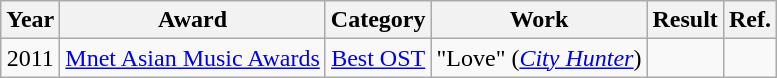<table class="wikitable plainrowheaders" style="text-align:center;">
<tr>
<th>Year</th>
<th>Award</th>
<th>Category</th>
<th>Work</th>
<th>Result</th>
<th>Ref.</th>
</tr>
<tr>
<td>2011</td>
<td><a href='#'>Mnet Asian Music Awards</a></td>
<td><a href='#'>Best OST</a></td>
<td align="center">"Love" (<em><a href='#'>City Hunter</a></em>)</td>
<td></td>
<td></td>
</tr>
</table>
